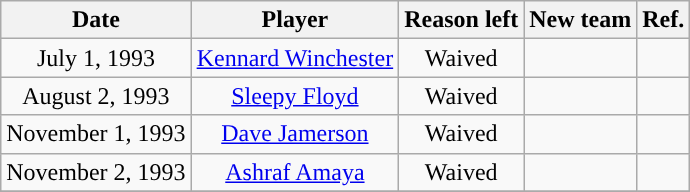<table class="wikitable sortable sortable" style="text-align: center">
<tr>
<th>Date</th>
<th>Player</th>
<th>Reason left</th>
<th>New team</th>
<th>Ref.</th>
</tr>
<tr>
<td>July 1, 1993</td>
<td><a href='#'>Kennard Winchester</a></td>
<td>Waived</td>
<td></td>
<td></td>
</tr>
<tr>
<td>August 2, 1993</td>
<td><a href='#'>Sleepy Floyd</a></td>
<td>Waived</td>
<td></td>
<td></td>
</tr>
<tr>
<td>November 1, 1993</td>
<td><a href='#'>Dave Jamerson</a></td>
<td>Waived</td>
<td></td>
<td></td>
</tr>
<tr>
<td>November 2, 1993</td>
<td><a href='#'>Ashraf Amaya</a></td>
<td>Waived</td>
<td></td>
<td></td>
</tr>
<tr>
</tr>
</table>
